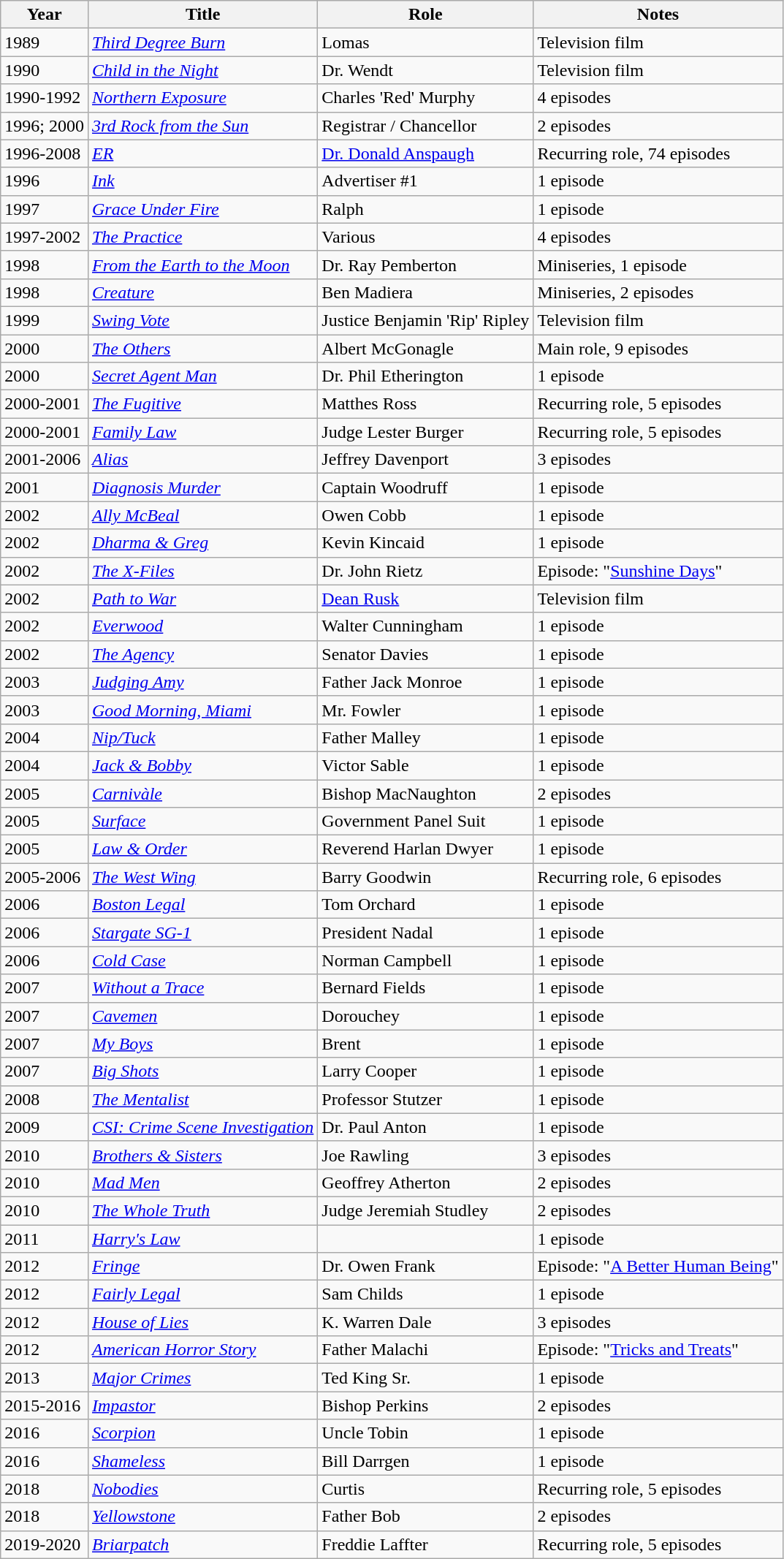<table class="wikitable">
<tr>
<th>Year</th>
<th>Title</th>
<th>Role</th>
<th>Notes</th>
</tr>
<tr>
<td>1989</td>
<td><em><a href='#'>Third Degree Burn</a></em></td>
<td>Lomas</td>
<td>Television film</td>
</tr>
<tr>
<td>1990</td>
<td><em><a href='#'>Child in the Night</a></em></td>
<td>Dr. Wendt</td>
<td>Television film</td>
</tr>
<tr>
<td>1990-1992</td>
<td><em><a href='#'>Northern Exposure</a></em></td>
<td>Charles 'Red' Murphy</td>
<td>4 episodes</td>
</tr>
<tr>
<td>1996; 2000</td>
<td><em><a href='#'>3rd Rock from the Sun</a></em></td>
<td>Registrar / Chancellor</td>
<td>2 episodes</td>
</tr>
<tr>
<td>1996-2008</td>
<td><em><a href='#'>ER</a></em></td>
<td><a href='#'>Dr. Donald Anspaugh</a></td>
<td>Recurring role, 74 episodes</td>
</tr>
<tr>
<td>1996</td>
<td><em><a href='#'>Ink</a></em></td>
<td>Advertiser #1</td>
<td>1 episode</td>
</tr>
<tr>
<td>1997</td>
<td><em><a href='#'>Grace Under Fire</a></em></td>
<td>Ralph</td>
<td>1 episode</td>
</tr>
<tr>
<td>1997-2002</td>
<td><em><a href='#'>The Practice</a></em></td>
<td>Various</td>
<td>4 episodes</td>
</tr>
<tr>
<td>1998</td>
<td><em><a href='#'>From the Earth to the Moon</a></em></td>
<td>Dr. Ray Pemberton</td>
<td>Miniseries, 1 episode</td>
</tr>
<tr>
<td>1998</td>
<td><em><a href='#'>Creature</a></em></td>
<td>Ben Madiera</td>
<td>Miniseries, 2 episodes</td>
</tr>
<tr>
<td>1999</td>
<td><em><a href='#'>Swing Vote</a></em></td>
<td>Justice Benjamin 'Rip' Ripley</td>
<td>Television film</td>
</tr>
<tr>
<td>2000</td>
<td><em><a href='#'>The Others</a></em></td>
<td>Albert McGonagle</td>
<td>Main role, 9 episodes</td>
</tr>
<tr>
<td>2000</td>
<td><em><a href='#'>Secret Agent Man</a></em></td>
<td>Dr. Phil Etherington</td>
<td>1 episode</td>
</tr>
<tr>
<td>2000-2001</td>
<td><em><a href='#'>The Fugitive</a></em></td>
<td>Matthes Ross</td>
<td>Recurring role, 5 episodes</td>
</tr>
<tr>
<td>2000-2001</td>
<td><em><a href='#'>Family Law</a></em></td>
<td>Judge Lester Burger</td>
<td>Recurring role, 5 episodes</td>
</tr>
<tr>
<td>2001-2006</td>
<td><em><a href='#'>Alias</a></em></td>
<td>Jeffrey Davenport</td>
<td>3 episodes</td>
</tr>
<tr>
<td>2001</td>
<td><em><a href='#'>Diagnosis Murder</a></em></td>
<td>Captain Woodruff</td>
<td>1 episode</td>
</tr>
<tr>
<td>2002</td>
<td><em><a href='#'>Ally McBeal</a></em></td>
<td>Owen Cobb</td>
<td>1 episode</td>
</tr>
<tr>
<td>2002</td>
<td><em><a href='#'>Dharma & Greg</a></em></td>
<td>Kevin Kincaid</td>
<td>1 episode</td>
</tr>
<tr>
<td>2002</td>
<td><em><a href='#'>The X-Files</a></em></td>
<td>Dr. John Rietz</td>
<td>Episode: "<a href='#'>Sunshine Days</a>"</td>
</tr>
<tr>
<td>2002</td>
<td><em><a href='#'>Path to War</a></em></td>
<td><a href='#'>Dean Rusk</a></td>
<td>Television film</td>
</tr>
<tr>
<td>2002</td>
<td><em><a href='#'>Everwood</a></em></td>
<td>Walter Cunningham</td>
<td>1 episode</td>
</tr>
<tr>
<td>2002</td>
<td><em><a href='#'>The Agency</a></em></td>
<td>Senator Davies</td>
<td>1 episode</td>
</tr>
<tr>
<td>2003</td>
<td><em><a href='#'>Judging Amy</a></em></td>
<td>Father Jack Monroe</td>
<td>1 episode</td>
</tr>
<tr>
<td>2003</td>
<td><em><a href='#'>Good Morning, Miami</a></em></td>
<td>Mr. Fowler</td>
<td>1 episode</td>
</tr>
<tr>
<td>2004</td>
<td><em><a href='#'>Nip/Tuck</a></em></td>
<td>Father Malley</td>
<td>1 episode</td>
</tr>
<tr>
<td>2004</td>
<td><em><a href='#'>Jack & Bobby</a></em></td>
<td>Victor Sable</td>
<td>1 episode</td>
</tr>
<tr>
<td>2005</td>
<td><em><a href='#'>Carnivàle</a></em></td>
<td>Bishop MacNaughton</td>
<td>2 episodes</td>
</tr>
<tr>
<td>2005</td>
<td><em><a href='#'>Surface</a></em></td>
<td>Government Panel Suit</td>
<td>1 episode</td>
</tr>
<tr>
<td>2005</td>
<td><em><a href='#'>Law & Order</a></em></td>
<td>Reverend Harlan Dwyer</td>
<td>1 episode</td>
</tr>
<tr>
<td>2005-2006</td>
<td><em><a href='#'>The West Wing</a></em></td>
<td>Barry Goodwin</td>
<td>Recurring role, 6 episodes</td>
</tr>
<tr>
<td>2006</td>
<td><em><a href='#'>Boston Legal</a></em></td>
<td>Tom Orchard</td>
<td>1 episode</td>
</tr>
<tr>
<td>2006</td>
<td><em><a href='#'>Stargate SG-1</a></em></td>
<td>President Nadal</td>
<td>1 episode</td>
</tr>
<tr>
<td>2006</td>
<td><em><a href='#'>Cold Case</a></em></td>
<td>Norman Campbell</td>
<td>1 episode</td>
</tr>
<tr>
<td>2007</td>
<td><em><a href='#'>Without a Trace</a></em></td>
<td>Bernard Fields</td>
<td>1 episode</td>
</tr>
<tr>
<td>2007</td>
<td><em><a href='#'>Cavemen</a></em></td>
<td>Dorouchey</td>
<td>1 episode</td>
</tr>
<tr>
<td>2007</td>
<td><em><a href='#'>My Boys</a></em></td>
<td>Brent</td>
<td>1 episode</td>
</tr>
<tr>
<td>2007</td>
<td><em><a href='#'>Big Shots</a></em></td>
<td>Larry Cooper</td>
<td>1 episode</td>
</tr>
<tr>
<td>2008</td>
<td><em><a href='#'>The Mentalist</a></em></td>
<td>Professor Stutzer</td>
<td>1 episode</td>
</tr>
<tr>
<td>2009</td>
<td><em><a href='#'>CSI: Crime Scene Investigation</a></em></td>
<td>Dr. Paul Anton</td>
<td>1 episode</td>
</tr>
<tr>
<td>2010</td>
<td><em><a href='#'>Brothers & Sisters</a></em></td>
<td>Joe Rawling</td>
<td>3 episodes</td>
</tr>
<tr>
<td>2010</td>
<td><em><a href='#'>Mad Men</a></em></td>
<td>Geoffrey Atherton</td>
<td>2 episodes</td>
</tr>
<tr>
<td>2010</td>
<td><em><a href='#'>The Whole Truth</a></em></td>
<td>Judge Jeremiah Studley</td>
<td>2 episodes</td>
</tr>
<tr>
<td>2011</td>
<td><em><a href='#'>Harry's Law</a></em></td>
<td></td>
<td>1 episode</td>
</tr>
<tr>
<td>2012</td>
<td><em><a href='#'>Fringe</a></em></td>
<td>Dr. Owen Frank</td>
<td>Episode: "<a href='#'>A Better Human Being</a>"</td>
</tr>
<tr>
<td>2012</td>
<td><em><a href='#'>Fairly Legal</a></em></td>
<td>Sam Childs</td>
<td>1 episode</td>
</tr>
<tr>
<td>2012</td>
<td><em><a href='#'>House of Lies</a></em></td>
<td>K. Warren Dale</td>
<td>3 episodes</td>
</tr>
<tr>
<td>2012</td>
<td><em><a href='#'>American Horror Story</a></em></td>
<td>Father Malachi</td>
<td>Episode: "<a href='#'>Tricks and Treats</a>"</td>
</tr>
<tr>
<td>2013</td>
<td><em><a href='#'>Major Crimes</a></em></td>
<td>Ted King Sr.</td>
<td>1 episode</td>
</tr>
<tr>
<td>2015-2016</td>
<td><em><a href='#'>Impastor</a></em></td>
<td>Bishop Perkins</td>
<td>2 episodes</td>
</tr>
<tr>
<td>2016</td>
<td><em><a href='#'>Scorpion</a></em></td>
<td>Uncle Tobin</td>
<td>1 episode</td>
</tr>
<tr>
<td>2016</td>
<td><em><a href='#'>Shameless</a></em></td>
<td>Bill Darrgen</td>
<td>1 episode</td>
</tr>
<tr>
<td>2018</td>
<td><em><a href='#'>Nobodies</a></em></td>
<td>Curtis</td>
<td>Recurring role, 5 episodes</td>
</tr>
<tr>
<td>2018</td>
<td><em><a href='#'>Yellowstone</a></em></td>
<td>Father Bob</td>
<td>2 episodes</td>
</tr>
<tr>
<td>2019-2020</td>
<td><em><a href='#'>Briarpatch</a></em></td>
<td>Freddie Laffter</td>
<td>Recurring role, 5 episodes</td>
</tr>
</table>
